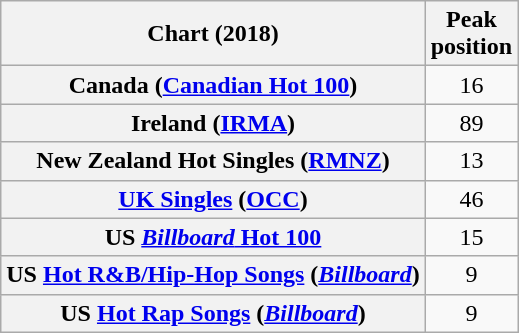<table class="wikitable sortable plainrowheaders" style="text-align:center;">
<tr>
<th scope="col">Chart (2018)</th>
<th scope="col">Peak<br>position</th>
</tr>
<tr>
<th scope="row">Canada (<a href='#'>Canadian Hot 100</a>)</th>
<td>16</td>
</tr>
<tr>
<th scope="row">Ireland (<a href='#'>IRMA</a>)</th>
<td>89</td>
</tr>
<tr>
<th scope="row">New Zealand Hot Singles (<a href='#'>RMNZ</a>)</th>
<td>13</td>
</tr>
<tr>
<th scope="row"><a href='#'>UK Singles</a> (<a href='#'>OCC</a>)</th>
<td>46</td>
</tr>
<tr>
<th scope="row">US <a href='#'><em>Billboard</em> Hot 100</a></th>
<td>15</td>
</tr>
<tr>
<th scope="row">US <a href='#'>Hot R&B/Hip-Hop Songs</a> (<em><a href='#'>Billboard</a></em>)</th>
<td>9</td>
</tr>
<tr>
<th scope="row">US <a href='#'>Hot Rap Songs</a> (<em><a href='#'>Billboard</a></em>)</th>
<td>9</td>
</tr>
</table>
